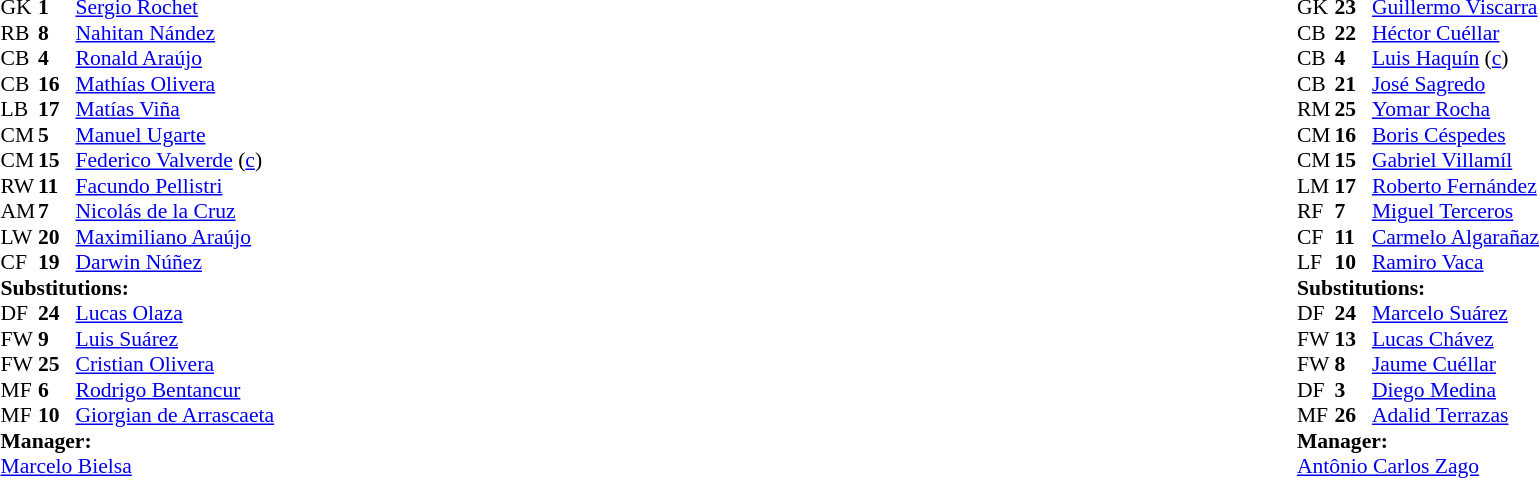<table width="100%">
<tr>
<td valign="top" width="40%"><br><table style="font-size:90%" cellspacing="0" cellpadding="0">
<tr>
<th width=25></th>
<th width=25></th>
</tr>
<tr>
<td>GK</td>
<td><strong>1</strong></td>
<td><a href='#'>Sergio Rochet</a></td>
</tr>
<tr>
<td>RB</td>
<td><strong>8</strong></td>
<td><a href='#'>Nahitan Nández</a></td>
</tr>
<tr>
<td>CB</td>
<td><strong>4</strong></td>
<td><a href='#'>Ronald Araújo</a></td>
</tr>
<tr>
<td>CB</td>
<td><strong>16</strong></td>
<td><a href='#'>Mathías Olivera</a></td>
</tr>
<tr>
<td>LB</td>
<td><strong>17</strong></td>
<td><a href='#'>Matías Viña</a></td>
<td></td>
<td></td>
</tr>
<tr>
<td>CM</td>
<td><strong>5</strong></td>
<td><a href='#'>Manuel Ugarte</a></td>
</tr>
<tr>
<td>CM</td>
<td><strong>15</strong></td>
<td><a href='#'>Federico Valverde</a> (<a href='#'>c</a>)</td>
<td></td>
<td></td>
</tr>
<tr>
<td>RW</td>
<td><strong>11</strong></td>
<td><a href='#'>Facundo Pellistri</a></td>
<td></td>
<td></td>
</tr>
<tr>
<td>AM</td>
<td><strong>7</strong></td>
<td><a href='#'>Nicolás de la Cruz</a></td>
<td></td>
<td></td>
</tr>
<tr>
<td>LW</td>
<td><strong>20</strong></td>
<td><a href='#'>Maximiliano Araújo</a></td>
</tr>
<tr>
<td>CF</td>
<td><strong>19</strong></td>
<td><a href='#'>Darwin Núñez</a></td>
<td></td>
<td></td>
</tr>
<tr>
<td colspan=3><strong>Substitutions:</strong></td>
</tr>
<tr>
<td>DF</td>
<td><strong>24</strong></td>
<td><a href='#'>Lucas Olaza</a></td>
<td></td>
<td></td>
</tr>
<tr>
<td>FW</td>
<td><strong>9</strong></td>
<td><a href='#'>Luis Suárez</a></td>
<td></td>
<td></td>
</tr>
<tr>
<td>FW</td>
<td><strong>25</strong></td>
<td><a href='#'>Cristian Olivera</a></td>
<td></td>
<td></td>
</tr>
<tr>
<td>MF</td>
<td><strong>6</strong></td>
<td><a href='#'>Rodrigo Bentancur</a></td>
<td></td>
<td></td>
</tr>
<tr>
<td>MF</td>
<td><strong>10</strong></td>
<td><a href='#'>Giorgian de Arrascaeta</a></td>
<td></td>
<td></td>
</tr>
<tr>
<td colspan=3><strong>Manager:</strong></td>
</tr>
<tr>
<td colspan=3> <a href='#'>Marcelo Bielsa</a></td>
</tr>
</table>
</td>
<td valign="top"></td>
<td valign="top" width="50%"><br><table style="font-size:90%; margin:auto" cellspacing="0" cellpadding="0">
<tr>
<th width=25></th>
<th width=25></th>
</tr>
<tr>
<td>GK</td>
<td><strong>23</strong></td>
<td><a href='#'>Guillermo Viscarra</a></td>
</tr>
<tr>
<td>CB</td>
<td><strong>22</strong></td>
<td><a href='#'>Héctor Cuéllar</a></td>
</tr>
<tr>
<td>CB</td>
<td><strong>4</strong></td>
<td><a href='#'>Luis Haquín</a> (<a href='#'>c</a>)</td>
</tr>
<tr>
<td>CB</td>
<td><strong>21</strong></td>
<td><a href='#'>José Sagredo</a></td>
</tr>
<tr>
<td>RM</td>
<td><strong>25</strong></td>
<td><a href='#'>Yomar Rocha</a></td>
<td></td>
<td></td>
</tr>
<tr>
<td>CM</td>
<td><strong>16</strong></td>
<td><a href='#'>Boris Céspedes</a></td>
</tr>
<tr>
<td>CM</td>
<td><strong>15</strong></td>
<td><a href='#'>Gabriel Villamíl</a></td>
</tr>
<tr>
<td>LM</td>
<td><strong>17</strong></td>
<td><a href='#'>Roberto Fernández</a></td>
<td></td>
<td></td>
</tr>
<tr>
<td>RF</td>
<td><strong>7</strong></td>
<td><a href='#'>Miguel Terceros</a></td>
<td></td>
<td></td>
</tr>
<tr>
<td>CF</td>
<td><strong>11</strong></td>
<td><a href='#'>Carmelo Algarañaz</a></td>
<td></td>
<td></td>
</tr>
<tr>
<td>LF</td>
<td><strong>10</strong></td>
<td><a href='#'>Ramiro Vaca</a></td>
<td></td>
<td></td>
</tr>
<tr>
<td colspan=3><strong>Substitutions:</strong></td>
</tr>
<tr>
<td>DF</td>
<td><strong>24</strong></td>
<td><a href='#'>Marcelo Suárez</a></td>
<td></td>
<td></td>
</tr>
<tr>
<td>FW</td>
<td><strong>13</strong></td>
<td><a href='#'>Lucas Chávez</a></td>
<td></td>
<td></td>
</tr>
<tr>
<td>FW</td>
<td><strong>8</strong></td>
<td><a href='#'>Jaume Cuéllar</a></td>
<td></td>
<td></td>
</tr>
<tr>
<td>DF</td>
<td><strong>3</strong></td>
<td><a href='#'>Diego Medina</a></td>
<td></td>
<td></td>
</tr>
<tr>
<td>MF</td>
<td><strong>26</strong></td>
<td><a href='#'>Adalid Terrazas</a></td>
<td></td>
<td></td>
</tr>
<tr>
<td colspan=3><strong>Manager:</strong></td>
</tr>
<tr>
<td colspan=3> <a href='#'>Antônio Carlos Zago</a></td>
</tr>
</table>
</td>
</tr>
</table>
